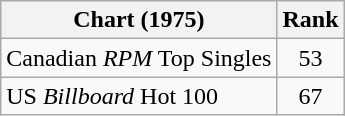<table class="wikitable">
<tr>
<th>Chart (1975)</th>
<th style="text-align:center;">Rank</th>
</tr>
<tr>
<td>Canadian <em>RPM</em> Top Singles</td>
<td style="text-align:center;">53</td>
</tr>
<tr>
<td>US <em>Billboard</em> Hot 100</td>
<td style="text-align:center;">67</td>
</tr>
</table>
